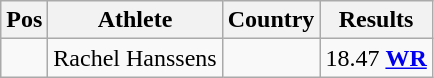<table class="wikitable">
<tr>
<th>Pos</th>
<th>Athlete</th>
<th>Country</th>
<th>Results</th>
</tr>
<tr>
<td align="center"></td>
<td>Rachel Hanssens</td>
<td></td>
<td>18.47  <strong><a href='#'>WR</a></strong></td>
</tr>
</table>
